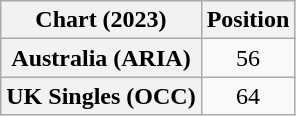<table class="wikitable sortable plainrowheaders" style="text-align:center">
<tr>
<th>Chart (2023)</th>
<th>Position</th>
</tr>
<tr>
<th scope="row">Australia (ARIA)</th>
<td>56</td>
</tr>
<tr>
<th scope="row">UK Singles (OCC)</th>
<td>64</td>
</tr>
</table>
